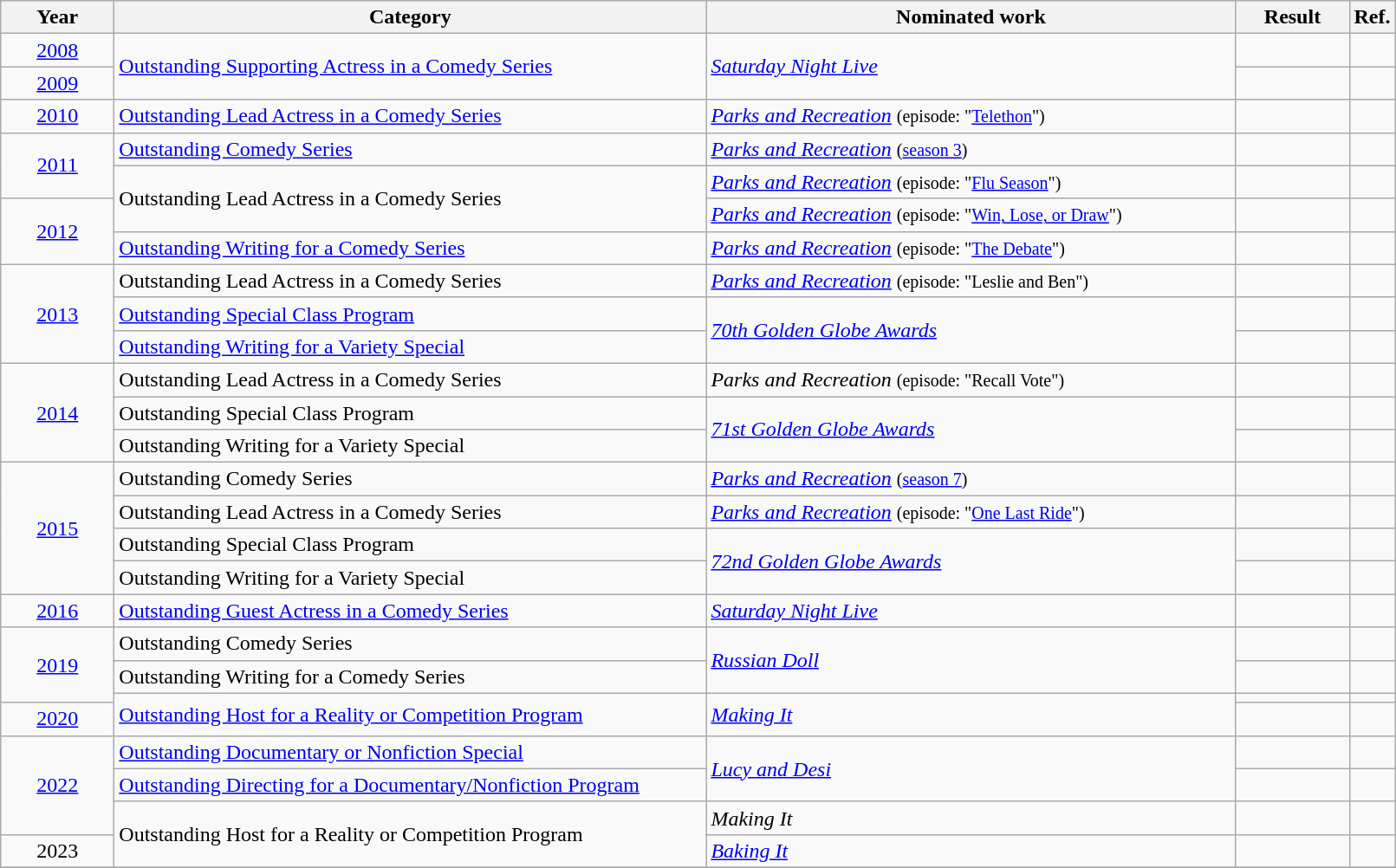<table class=wikitable>
<tr>
<th scope="col" style="width:5em;">Year</th>
<th scope="col" style="width:28em;">Category</th>
<th scope="col" style="width:25em;">Nominated work</th>
<th scope="col" style="width:5em;">Result</th>
<th>Ref.</th>
</tr>
<tr>
<td style="text-align:center;"><a href='#'>2008</a></td>
<td rowspan=2><a href='#'>Outstanding Supporting Actress in a Comedy Series</a></td>
<td rowspan=2><em><a href='#'>Saturday Night Live</a></em></td>
<td></td>
<td></td>
</tr>
<tr>
<td style="text-align:center;"><a href='#'>2009</a></td>
<td></td>
<td></td>
</tr>
<tr>
<td style="text-align:center;"><a href='#'>2010</a></td>
<td><a href='#'>Outstanding Lead Actress in a Comedy Series</a></td>
<td><em><a href='#'>Parks and Recreation</a></em> <small> (episode: "<a href='#'>Telethon</a>") </small></td>
<td></td>
<td></td>
</tr>
<tr>
<td style="text-align:center;", rowspan=2><a href='#'>2011</a></td>
<td><a href='#'>Outstanding Comedy Series</a></td>
<td><em><a href='#'>Parks and Recreation</a></em> <small> (<a href='#'>season 3</a>) </small></td>
<td></td>
<td></td>
</tr>
<tr>
<td rowspan=2>Outstanding Lead Actress in a Comedy Series</td>
<td><em><a href='#'>Parks and Recreation</a></em> <small> (episode: "<a href='#'>Flu Season</a>") </small></td>
<td></td>
<td></td>
</tr>
<tr>
<td style="text-align:center;", rowspan=2><a href='#'>2012</a></td>
<td><em><a href='#'>Parks and Recreation</a></em> <small> (episode: "<a href='#'>Win, Lose, or Draw</a>") </small></td>
<td></td>
<td></td>
</tr>
<tr>
<td><a href='#'>Outstanding Writing for a Comedy Series</a></td>
<td><em><a href='#'>Parks and Recreation</a></em> <small> (episode: "<a href='#'>The Debate</a>") </small></td>
<td></td>
<td></td>
</tr>
<tr>
<td style="text-align:center;", rowspan=3><a href='#'>2013</a></td>
<td>Outstanding Lead Actress in a Comedy Series</td>
<td><em><a href='#'>Parks and Recreation</a></em> <small> (episode: "Leslie and Ben") </small></td>
<td></td>
<td></td>
</tr>
<tr>
<td><a href='#'>Outstanding Special Class Program</a></td>
<td rowspan=2><em><a href='#'>70th Golden Globe Awards</a></em></td>
<td></td>
<td></td>
</tr>
<tr>
<td><a href='#'>Outstanding Writing for a Variety Special</a></td>
<td></td>
<td></td>
</tr>
<tr>
<td style="text-align:center;", rowspan=3><a href='#'>2014</a></td>
<td>Outstanding Lead Actress in a Comedy Series</td>
<td><em>Parks and Recreation</em> <small> (episode: "Recall Vote") </small></td>
<td></td>
<td></td>
</tr>
<tr>
<td>Outstanding Special Class Program</td>
<td rowspan=2><em><a href='#'>71st Golden Globe Awards</a></em></td>
<td></td>
<td></td>
</tr>
<tr>
<td>Outstanding Writing for a Variety Special</td>
<td></td>
<td></td>
</tr>
<tr>
<td style="text-align:center;", rowspan=4><a href='#'>2015</a></td>
<td>Outstanding Comedy Series</td>
<td><em><a href='#'>Parks and Recreation</a></em> <small> (<a href='#'>season 7</a>) </small></td>
<td></td>
<td></td>
</tr>
<tr>
<td>Outstanding Lead Actress in a Comedy Series</td>
<td><em><a href='#'>Parks and Recreation</a></em> <small> (episode: "<a href='#'>One Last Ride</a>") </small></td>
<td></td>
<td></td>
</tr>
<tr>
<td>Outstanding Special Class Program</td>
<td rowspan=2><em><a href='#'>72nd Golden Globe Awards</a></em></td>
<td></td>
<td></td>
</tr>
<tr>
<td>Outstanding Writing for a Variety Special</td>
<td></td>
<td></td>
</tr>
<tr>
<td style="text-align:center;"><a href='#'>2016</a></td>
<td><a href='#'>Outstanding Guest Actress in a Comedy Series</a></td>
<td><em><a href='#'>Saturday Night Live</a></em> </td>
<td></td>
<td></td>
</tr>
<tr>
<td style="text-align:center;", rowspan=3><a href='#'>2019</a></td>
<td>Outstanding Comedy Series</td>
<td rowspan="2"><em><a href='#'>Russian Doll</a></em></td>
<td></td>
<td></td>
</tr>
<tr>
<td>Outstanding Writing for a Comedy Series</td>
<td></td>
<td></td>
</tr>
<tr>
<td rowspan=2><a href='#'>Outstanding Host for a Reality or Competition Program</a></td>
<td rowspan=2><em><a href='#'>Making It</a></em> </td>
<td></td>
<td></td>
</tr>
<tr>
<td style="text-align:center;"><a href='#'>2020</a></td>
<td></td>
<td></td>
</tr>
<tr>
<td style="text-align:center;", rowspan=3><a href='#'>2022</a></td>
<td><a href='#'>Outstanding Documentary or Nonfiction Special</a></td>
<td rowspan=2><em><a href='#'>Lucy and Desi</a></em></td>
<td></td>
<td></td>
</tr>
<tr>
<td><a href='#'>Outstanding Directing for a Documentary/Nonfiction Program</a></td>
<td></td>
<td></td>
</tr>
<tr>
<td rowspan=2>Outstanding Host for a Reality or Competition Program</td>
<td><em>Making It</em> </td>
<td></td>
<td></td>
</tr>
<tr>
<td style="text-align:center;">2023</td>
<td><em><a href='#'>Baking It</a></em> </td>
<td></td>
<td></td>
</tr>
<tr>
</tr>
</table>
